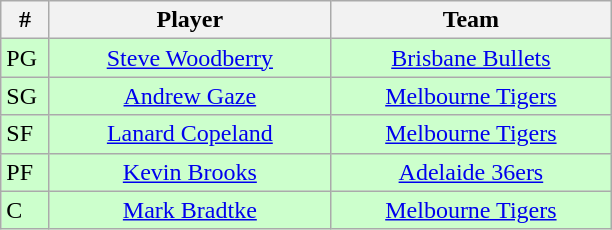<table class="wikitable" style="text-align:center">
<tr>
<th width=25>#</th>
<th width=180>Player</th>
<th width=180>Team</th>
</tr>
<tr style="background:#cfc;">
<td align=left>PG</td>
<td><a href='#'>Steve Woodberry</a></td>
<td><a href='#'>Brisbane Bullets</a></td>
</tr>
<tr style="background:#cfc;">
<td align=left>SG</td>
<td><a href='#'>Andrew Gaze</a></td>
<td><a href='#'>Melbourne Tigers</a></td>
</tr>
<tr style="background:#cfc;">
<td align=left>SF</td>
<td><a href='#'>Lanard Copeland</a></td>
<td><a href='#'>Melbourne Tigers</a></td>
</tr>
<tr style="background:#cfc;">
<td align=left>PF</td>
<td><a href='#'>Kevin Brooks</a></td>
<td><a href='#'>Adelaide 36ers</a></td>
</tr>
<tr style="background:#cfc;">
<td align=left>C</td>
<td><a href='#'>Mark Bradtke</a></td>
<td><a href='#'>Melbourne Tigers</a></td>
</tr>
</table>
